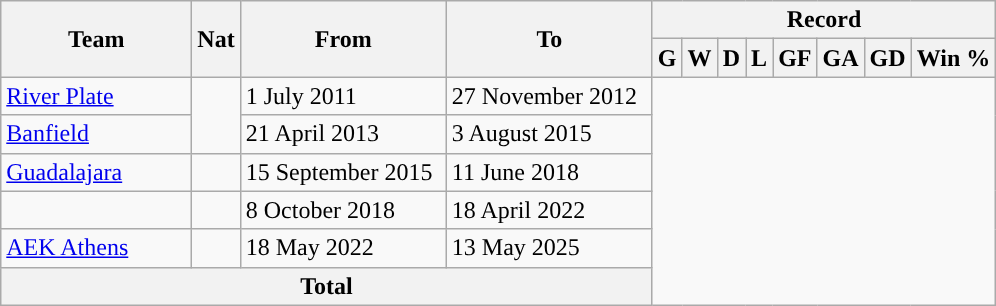<table class="wikitable" style="text-align:center">
<tr>
<th rowspan="2" style="width:120px">Team</th>
<th rowspan="2" style="width:10px">Nat</th>
<th rowspan="2" style="width:130px">From</th>
<th rowspan="2" style="width:130px">To</th>
<th colspan="8">Record</th>
</tr>
<tr>
<th>G</th>
<th>W</th>
<th>D</th>
<th>L</th>
<th>GF</th>
<th>GA</th>
<th>GD</th>
<th>Win %</th>
</tr>
<tr>
<td style="text-align:left"><a href='#'>River Plate</a></td>
<td rowspan="2"></td>
<td style="text-align:left">1 July 2011</td>
<td align="left">27 November 2012<br></td>
</tr>
<tr>
<td style="text-align:left"><a href='#'>Banfield</a></td>
<td style="text-align:left">21 April 2013</td>
<td align="left">3 August 2015<br></td>
</tr>
<tr>
<td style="text-align:left"><a href='#'>Guadalajara</a></td>
<td></td>
<td style="text-align:left">15 September 2015</td>
<td align="left">11 June 2018<br></td>
</tr>
<tr>
<td style="text-align:left"></td>
<td></td>
<td style="text-align:left">8 October 2018</td>
<td align="left">18 April 2022<br></td>
</tr>
<tr>
<td style="text-align:left"><a href='#'>AEK Athens</a></td>
<td></td>
<td style="text-align:left">18 Μay 2022</td>
<td align="left">13 May 2025<br></td>
</tr>
<tr>
<th colspan="4"><strong>Total</strong><br></th>
</tr>
</table>
